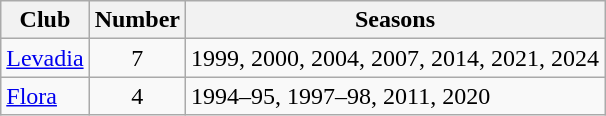<table class="wikitable sortable">
<tr>
<th>Club</th>
<th>Number</th>
<th>Seasons</th>
</tr>
<tr>
<td><a href='#'>Levadia</a></td>
<td style="text-align:center">7</td>
<td>1999, 2000, 2004, 2007, 2014, 2021, 2024</td>
</tr>
<tr>
<td><a href='#'>Flora</a></td>
<td style="text-align:center">4</td>
<td>1994–95, 1997–98, 2011, 2020</td>
</tr>
</table>
